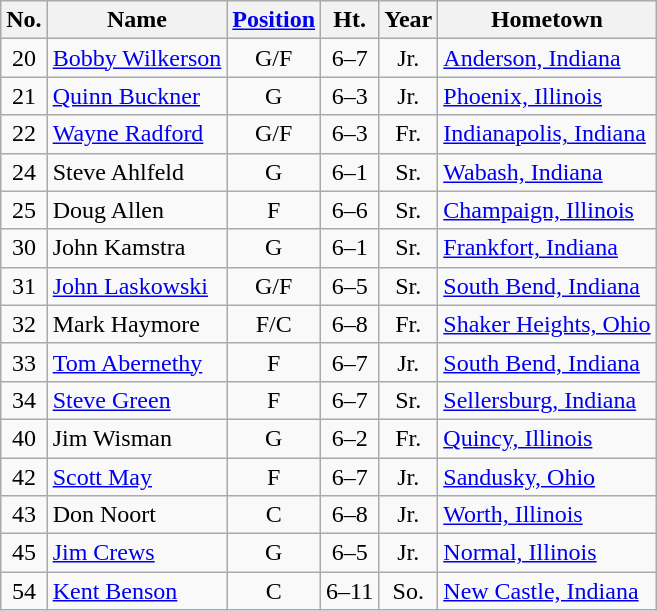<table class="wikitable" style="text-align:center">
<tr>
<th>No.</th>
<th>Name</th>
<th><a href='#'>Position</a></th>
<th>Ht.</th>
<th>Year</th>
<th>Hometown</th>
</tr>
<tr>
<td>20</td>
<td style="text-align:left"><a href='#'>Bobby Wilkerson</a></td>
<td>G/F</td>
<td>6–7</td>
<td>Jr.</td>
<td style="text-align:left"><a href='#'>Anderson, Indiana</a></td>
</tr>
<tr>
<td>21</td>
<td style="text-align:left"><a href='#'>Quinn Buckner</a></td>
<td>G</td>
<td>6–3</td>
<td>Jr.</td>
<td style="text-align:left"><a href='#'>Phoenix, Illinois</a></td>
</tr>
<tr>
<td>22</td>
<td style="text-align:left"><a href='#'>Wayne Radford</a></td>
<td>G/F</td>
<td>6–3</td>
<td>Fr.</td>
<td style="text-align:left"><a href='#'>Indianapolis, Indiana</a></td>
</tr>
<tr>
<td>24</td>
<td style="text-align:left">Steve Ahlfeld</td>
<td>G</td>
<td>6–1</td>
<td>Sr.</td>
<td style="text-align:left"><a href='#'>Wabash, Indiana</a></td>
</tr>
<tr>
<td>25</td>
<td style="text-align:left">Doug Allen</td>
<td>F</td>
<td>6–6</td>
<td>Sr.</td>
<td style="text-align:left"><a href='#'>Champaign, Illinois</a></td>
</tr>
<tr>
<td>30</td>
<td style="text-align:left">John Kamstra</td>
<td>G</td>
<td>6–1</td>
<td>Sr.</td>
<td style="text-align:left"><a href='#'>Frankfort, Indiana</a></td>
</tr>
<tr>
<td>31</td>
<td style="text-align:left"><a href='#'>John Laskowski</a></td>
<td>G/F</td>
<td>6–5</td>
<td>Sr.</td>
<td style="text-align:left"><a href='#'>South Bend, Indiana</a></td>
</tr>
<tr>
<td>32</td>
<td style="text-align:left">Mark Haymore</td>
<td>F/C</td>
<td>6–8</td>
<td>Fr.</td>
<td style="text-align:left"><a href='#'>Shaker Heights, Ohio</a></td>
</tr>
<tr>
<td>33</td>
<td style="text-align:left"><a href='#'>Tom Abernethy</a></td>
<td>F</td>
<td>6–7</td>
<td>Jr.</td>
<td style="text-align:left"><a href='#'>South Bend, Indiana</a></td>
</tr>
<tr>
<td>34</td>
<td style="text-align:left"><a href='#'>Steve Green</a></td>
<td>F</td>
<td>6–7</td>
<td>Sr.</td>
<td style="text-align:left"><a href='#'>Sellersburg, Indiana</a></td>
</tr>
<tr>
<td>40</td>
<td style="text-align:left">Jim Wisman</td>
<td>G</td>
<td>6–2</td>
<td>Fr.</td>
<td style="text-align:left"><a href='#'>Quincy, Illinois</a></td>
</tr>
<tr>
<td>42</td>
<td style="text-align:left"><a href='#'>Scott May</a></td>
<td>F</td>
<td>6–7</td>
<td>Jr.</td>
<td style="text-align:left"><a href='#'>Sandusky, Ohio</a></td>
</tr>
<tr>
<td>43</td>
<td style="text-align:left">Don Noort</td>
<td>C</td>
<td>6–8</td>
<td>Jr.</td>
<td style="text-align:left"><a href='#'>Worth, Illinois</a></td>
</tr>
<tr>
<td>45</td>
<td style="text-align:left"><a href='#'>Jim Crews</a></td>
<td>G</td>
<td>6–5</td>
<td>Jr.</td>
<td style="text-align:left"><a href='#'>Normal, Illinois</a></td>
</tr>
<tr>
<td>54</td>
<td style="text-align:left"><a href='#'>Kent Benson</a></td>
<td>C</td>
<td>6–11</td>
<td>So.</td>
<td style="text-align:left"><a href='#'>New Castle, Indiana</a></td>
</tr>
</table>
